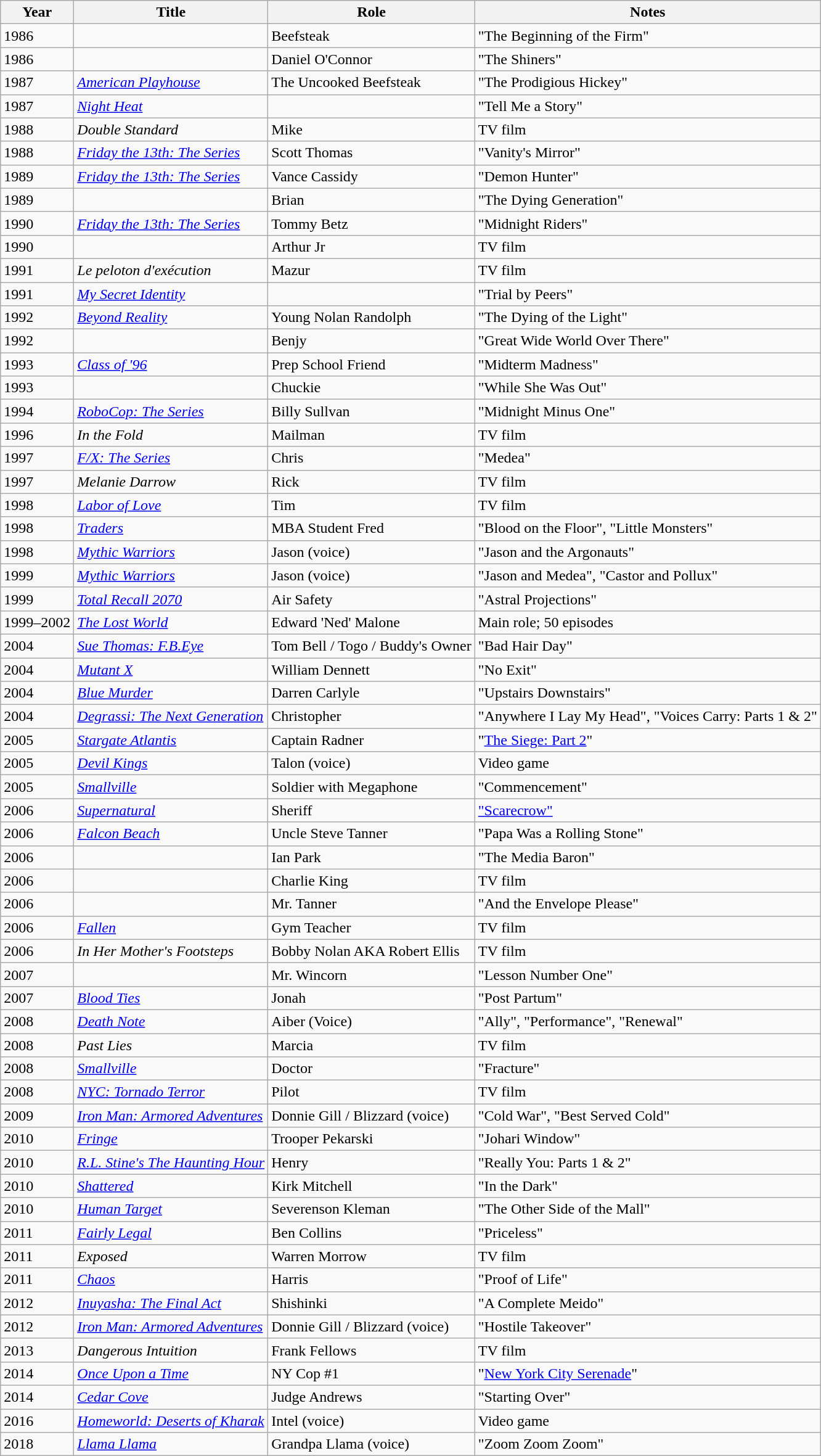<table class="wikitable sortable">
<tr>
<th>Year</th>
<th>Title</th>
<th>Role</th>
<th class="unsortable">Notes</th>
</tr>
<tr>
<td>1986</td>
<td><em></em></td>
<td>Beefsteak</td>
<td>"The Beginning of the Firm"</td>
</tr>
<tr>
<td>1986</td>
<td><em></em></td>
<td>Daniel O'Connor</td>
<td>"The Shiners"</td>
</tr>
<tr>
<td>1987</td>
<td><em><a href='#'>American Playhouse</a></em></td>
<td>The Uncooked Beefsteak</td>
<td>"The Prodigious Hickey"</td>
</tr>
<tr>
<td>1987</td>
<td><em><a href='#'>Night Heat</a></em></td>
<td></td>
<td>"Tell Me a Story"</td>
</tr>
<tr>
<td>1988</td>
<td><em>Double Standard</em></td>
<td>Mike</td>
<td>TV film</td>
</tr>
<tr>
<td>1988</td>
<td><em><a href='#'>Friday the 13th: The Series</a></em></td>
<td>Scott Thomas</td>
<td>"Vanity's Mirror"</td>
</tr>
<tr>
<td>1989</td>
<td><em><a href='#'>Friday the 13th: The Series</a></em></td>
<td>Vance Cassidy</td>
<td>"Demon Hunter"</td>
</tr>
<tr>
<td>1989</td>
<td><em></em></td>
<td>Brian</td>
<td>"The Dying Generation"</td>
</tr>
<tr>
<td>1990</td>
<td><em><a href='#'>Friday the 13th: The Series</a></em></td>
<td>Tommy Betz</td>
<td>"Midnight Riders"</td>
</tr>
<tr>
<td>1990</td>
<td><em></em></td>
<td>Arthur Jr</td>
<td>TV film</td>
</tr>
<tr>
<td>1991</td>
<td><em>Le peloton d'exécution</em></td>
<td>Mazur</td>
<td>TV film</td>
</tr>
<tr>
<td>1991</td>
<td><em><a href='#'>My Secret Identity</a></em></td>
<td></td>
<td>"Trial by Peers"</td>
</tr>
<tr>
<td>1992</td>
<td><em><a href='#'>Beyond Reality</a></em></td>
<td>Young Nolan Randolph</td>
<td>"The Dying of the Light"</td>
</tr>
<tr>
<td>1992</td>
<td><em></em></td>
<td>Benjy</td>
<td>"Great Wide World Over There"</td>
</tr>
<tr>
<td>1993</td>
<td><em><a href='#'>Class of '96</a></em></td>
<td>Prep School Friend</td>
<td>"Midterm Madness"</td>
</tr>
<tr>
<td>1993</td>
<td><em></em></td>
<td>Chuckie</td>
<td>"While She Was Out"</td>
</tr>
<tr>
<td>1994</td>
<td><em><a href='#'>RoboCop: The Series</a></em></td>
<td>Billy Sullvan</td>
<td>"Midnight Minus One"</td>
</tr>
<tr>
<td>1996</td>
<td><em>In the Fold</em></td>
<td>Mailman</td>
<td>TV film</td>
</tr>
<tr>
<td>1997</td>
<td><em><a href='#'>F/X: The Series</a></em></td>
<td>Chris</td>
<td>"Medea"</td>
</tr>
<tr>
<td>1997</td>
<td><em>Melanie Darrow</em></td>
<td>Rick</td>
<td>TV film</td>
</tr>
<tr>
<td>1998</td>
<td><em><a href='#'>Labor of Love</a></em></td>
<td>Tim</td>
<td>TV film</td>
</tr>
<tr>
<td>1998</td>
<td><em><a href='#'>Traders</a></em></td>
<td>MBA Student Fred</td>
<td>"Blood on the Floor", "Little Monsters"</td>
</tr>
<tr>
<td>1998</td>
<td><em><a href='#'>Mythic Warriors</a></em></td>
<td>Jason (voice)</td>
<td>"Jason and the Argonauts"</td>
</tr>
<tr>
<td>1999</td>
<td><em><a href='#'>Mythic Warriors</a></em></td>
<td>Jason (voice)</td>
<td>"Jason and Medea", "Castor and Pollux"</td>
</tr>
<tr>
<td>1999</td>
<td><em><a href='#'>Total Recall 2070</a></em></td>
<td>Air Safety</td>
<td>"Astral Projections"</td>
</tr>
<tr>
<td>1999–2002</td>
<td><em><a href='#'>The Lost World</a></em></td>
<td>Edward 'Ned' Malone</td>
<td>Main role; 50 episodes</td>
</tr>
<tr>
<td>2004</td>
<td><em><a href='#'>Sue Thomas: F.B.Eye</a></em></td>
<td>Tom Bell / Togo / Buddy's Owner</td>
<td>"Bad Hair Day"</td>
</tr>
<tr>
<td>2004</td>
<td><em><a href='#'>Mutant X</a></em></td>
<td>William Dennett</td>
<td>"No Exit"</td>
</tr>
<tr>
<td>2004</td>
<td><em><a href='#'>Blue Murder</a></em></td>
<td>Darren Carlyle</td>
<td>"Upstairs Downstairs"</td>
</tr>
<tr>
<td>2004</td>
<td><em><a href='#'>Degrassi: The Next Generation</a></em></td>
<td>Christopher</td>
<td>"Anywhere I Lay My Head", "Voices Carry: Parts 1 & 2"</td>
</tr>
<tr>
<td>2005</td>
<td><em><a href='#'>Stargate Atlantis</a></em></td>
<td>Captain Radner</td>
<td>"<a href='#'>The Siege: Part 2</a>"</td>
</tr>
<tr>
<td>2005</td>
<td><em><a href='#'>Devil Kings</a></em></td>
<td>Talon (voice)</td>
<td>Video game</td>
</tr>
<tr>
<td>2005</td>
<td><em><a href='#'>Smallville</a></em></td>
<td>Soldier with Megaphone</td>
<td>"Commencement"</td>
</tr>
<tr>
<td>2006</td>
<td><em><a href='#'>Supernatural</a></em></td>
<td>Sheriff</td>
<td><a href='#'>"Scarecrow"</a></td>
</tr>
<tr>
<td>2006</td>
<td><em><a href='#'>Falcon Beach</a></em></td>
<td>Uncle Steve Tanner</td>
<td>"Papa Was a Rolling Stone"</td>
</tr>
<tr>
<td>2006</td>
<td><em></em></td>
<td>Ian Park</td>
<td>"The Media Baron"</td>
</tr>
<tr>
<td>2006</td>
<td><em></em></td>
<td>Charlie King</td>
<td>TV film</td>
</tr>
<tr>
<td>2006</td>
<td><em></em></td>
<td>Mr. Tanner</td>
<td>"And the Envelope Please"</td>
</tr>
<tr>
<td>2006</td>
<td><em><a href='#'>Fallen</a></em></td>
<td>Gym Teacher</td>
<td>TV film</td>
</tr>
<tr>
<td>2006</td>
<td><em>In Her Mother's Footsteps</em></td>
<td>Bobby Nolan AKA Robert Ellis</td>
<td>TV film</td>
</tr>
<tr>
<td>2007</td>
<td><em></em></td>
<td>Mr. Wincorn</td>
<td>"Lesson Number One"</td>
</tr>
<tr>
<td>2007</td>
<td><em><a href='#'>Blood Ties</a></em></td>
<td>Jonah</td>
<td>"Post Partum"</td>
</tr>
<tr>
<td>2008</td>
<td><em><a href='#'>Death Note</a></em></td>
<td>Aiber (Voice)</td>
<td>"Ally", "Performance", "Renewal"</td>
</tr>
<tr>
<td>2008</td>
<td><em>Past Lies</em></td>
<td>Marcia</td>
<td>TV film</td>
</tr>
<tr>
<td>2008</td>
<td><em><a href='#'>Smallville</a></em></td>
<td>Doctor</td>
<td>"Fracture"</td>
</tr>
<tr>
<td>2008</td>
<td><em><a href='#'>NYC: Tornado Terror</a></em></td>
<td>Pilot</td>
<td>TV film</td>
</tr>
<tr>
<td>2009</td>
<td><em><a href='#'>Iron Man: Armored Adventures</a></em></td>
<td>Donnie Gill / Blizzard (voice)</td>
<td>"Cold War", "Best Served Cold"</td>
</tr>
<tr>
<td>2010</td>
<td><em><a href='#'>Fringe</a></em></td>
<td>Trooper Pekarski</td>
<td>"Johari Window"</td>
</tr>
<tr>
<td>2010</td>
<td><em><a href='#'>R.L. Stine's The Haunting Hour</a></em></td>
<td>Henry</td>
<td>"Really You: Parts 1 & 2"</td>
</tr>
<tr>
<td>2010</td>
<td><em><a href='#'>Shattered</a></em></td>
<td>Kirk Mitchell</td>
<td>"In the Dark"</td>
</tr>
<tr>
<td>2010</td>
<td><em><a href='#'>Human Target</a></em></td>
<td>Severenson Kleman</td>
<td>"The Other Side of the Mall"</td>
</tr>
<tr>
<td>2011</td>
<td><em><a href='#'>Fairly Legal</a></em></td>
<td>Ben Collins</td>
<td>"Priceless"</td>
</tr>
<tr>
<td>2011</td>
<td><em>Exposed</em></td>
<td>Warren Morrow</td>
<td>TV film</td>
</tr>
<tr>
<td>2011</td>
<td><em><a href='#'>Chaos</a></em></td>
<td>Harris</td>
<td>"Proof of Life"</td>
</tr>
<tr>
<td>2012</td>
<td><em><a href='#'>Inuyasha: The Final Act</a></em></td>
<td>Shishinki</td>
<td>"A Complete Meido"</td>
</tr>
<tr>
<td>2012</td>
<td><em><a href='#'>Iron Man: Armored Adventures</a></em></td>
<td>Donnie Gill / Blizzard (voice)</td>
<td>"Hostile Takeover"</td>
</tr>
<tr>
<td>2013</td>
<td><em>Dangerous Intuition</em></td>
<td>Frank Fellows</td>
<td>TV film</td>
</tr>
<tr>
<td>2014</td>
<td><em><a href='#'>Once Upon a Time</a></em></td>
<td>NY Cop #1</td>
<td>"<a href='#'>New York City Serenade</a>"</td>
</tr>
<tr>
<td>2014</td>
<td><em><a href='#'>Cedar Cove</a></em></td>
<td>Judge Andrews</td>
<td>"Starting Over"</td>
</tr>
<tr>
<td>2016</td>
<td><em><a href='#'>Homeworld: Deserts of Kharak</a></em></td>
<td>Intel (voice)</td>
<td>Video game</td>
</tr>
<tr>
<td>2018</td>
<td><em><a href='#'>Llama Llama</a></em></td>
<td>Grandpa Llama (voice)</td>
<td>"Zoom Zoom Zoom"</td>
</tr>
</table>
